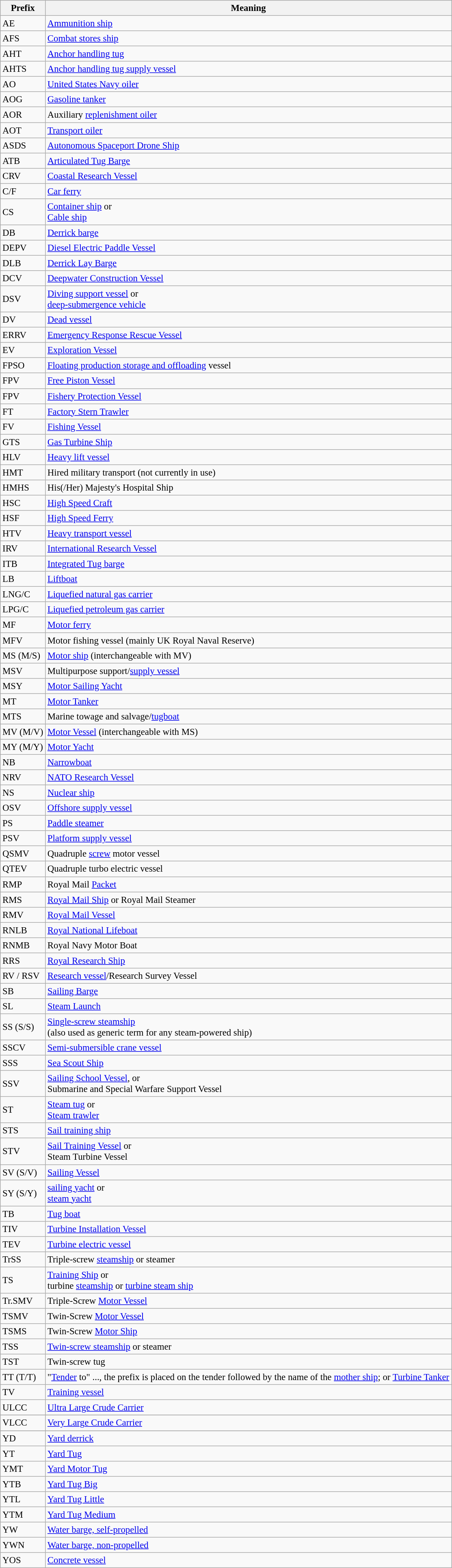<table class="wikitable sortable" style="font-size:95%;">
<tr>
<th>Prefix</th>
<th>Meaning</th>
</tr>
<tr>
<td>AE</td>
<td><a href='#'>Ammunition ship</a></td>
</tr>
<tr>
<td>AFS</td>
<td><a href='#'>Combat stores ship</a></td>
</tr>
<tr>
<td>AHT</td>
<td><a href='#'>Anchor handling tug</a></td>
</tr>
<tr>
<td>AHTS</td>
<td><a href='#'>Anchor handling tug supply vessel</a></td>
</tr>
<tr>
<td>AO</td>
<td><a href='#'>United States Navy oiler</a></td>
</tr>
<tr>
<td>AOG</td>
<td><a href='#'>Gasoline tanker</a></td>
</tr>
<tr>
<td>AOR</td>
<td>Auxiliary <a href='#'>replenishment oiler</a></td>
</tr>
<tr>
<td>AOT</td>
<td><a href='#'>Transport oiler</a></td>
</tr>
<tr>
<td>ASDS</td>
<td><a href='#'>Autonomous Spaceport Drone Ship</a></td>
</tr>
<tr>
<td>ATB</td>
<td><a href='#'>Articulated Tug Barge</a></td>
</tr>
<tr>
<td>CRV</td>
<td><a href='#'>Coastal Research Vessel</a></td>
</tr>
<tr>
<td>C/F</td>
<td><a href='#'>Car ferry</a></td>
</tr>
<tr>
<td>CS</td>
<td><a href='#'>Container ship</a> or <br><a href='#'>Cable ship</a></td>
</tr>
<tr>
<td>DB</td>
<td><a href='#'>Derrick barge</a></td>
</tr>
<tr>
<td>DEPV</td>
<td><a href='#'>Diesel Electric Paddle Vessel</a></td>
</tr>
<tr>
<td>DLB</td>
<td><a href='#'>Derrick Lay Barge</a></td>
</tr>
<tr>
<td>DCV</td>
<td><a href='#'>Deepwater Construction Vessel</a></td>
</tr>
<tr>
<td>DSV</td>
<td><a href='#'>Diving support vessel</a> or <br><a href='#'>deep-submergence vehicle</a></td>
</tr>
<tr>
<td>DV</td>
<td><a href='#'>Dead vessel</a></td>
</tr>
<tr>
<td>ERRV</td>
<td><a href='#'>Emergency Response Rescue Vessel</a></td>
</tr>
<tr>
<td>EV</td>
<td><a href='#'>Exploration Vessel</a></td>
</tr>
<tr>
<td>FPSO</td>
<td><a href='#'>Floating production storage and offloading</a> vessel</td>
</tr>
<tr>
<td>FPV</td>
<td><a href='#'>Free Piston Vessel</a></td>
</tr>
<tr>
<td>FPV</td>
<td><a href='#'>Fishery Protection Vessel</a></td>
</tr>
<tr>
<td>FT</td>
<td><a href='#'>Factory Stern Trawler</a></td>
</tr>
<tr>
<td>FV</td>
<td><a href='#'>Fishing Vessel</a></td>
</tr>
<tr>
<td>GTS</td>
<td><a href='#'>Gas Turbine Ship</a></td>
</tr>
<tr>
<td>HLV</td>
<td><a href='#'>Heavy lift vessel</a></td>
</tr>
<tr>
<td>HMT</td>
<td>Hired military transport (not currently in use)</td>
</tr>
<tr>
<td>HMHS</td>
<td>His(/Her) Majesty's Hospital Ship</td>
</tr>
<tr>
<td>HSC</td>
<td><a href='#'>High Speed Craft</a></td>
</tr>
<tr>
<td>HSF</td>
<td><a href='#'>High Speed Ferry</a></td>
</tr>
<tr>
<td>HTV</td>
<td><a href='#'>Heavy transport vessel</a></td>
</tr>
<tr>
<td>IRV</td>
<td><a href='#'>International Research Vessel</a></td>
</tr>
<tr>
<td>ITB</td>
<td><a href='#'>Integrated Tug barge</a></td>
</tr>
<tr>
<td>LB</td>
<td><a href='#'>Liftboat</a></td>
</tr>
<tr>
<td>LNG/C</td>
<td><a href='#'>Liquefied natural gas carrier</a></td>
</tr>
<tr>
<td>LPG/C</td>
<td><a href='#'>Liquefied petroleum gas carrier</a></td>
</tr>
<tr>
<td>MF</td>
<td><a href='#'>Motor ferry</a></td>
</tr>
<tr>
<td>MFV</td>
<td>Motor fishing vessel (mainly UK Royal Naval Reserve)</td>
</tr>
<tr>
<td>MS (M/S)</td>
<td><a href='#'>Motor ship</a> (interchangeable with MV)</td>
</tr>
<tr>
<td>MSV</td>
<td>Multipurpose support/<a href='#'>supply vessel</a></td>
</tr>
<tr>
<td>MSY</td>
<td><a href='#'>Motor Sailing Yacht</a></td>
</tr>
<tr>
<td>MT</td>
<td><a href='#'>Motor Tanker</a></td>
</tr>
<tr>
<td>MTS</td>
<td>Marine towage and salvage/<a href='#'>tugboat</a></td>
</tr>
<tr>
<td>MV (M/V)</td>
<td><a href='#'>Motor Vessel</a> (interchangeable with MS)</td>
</tr>
<tr>
<td>MY (M/Y)</td>
<td><a href='#'>Motor Yacht</a></td>
</tr>
<tr>
<td>NB</td>
<td><a href='#'>Narrowboat</a></td>
</tr>
<tr>
<td>NRV</td>
<td><a href='#'>NATO Research Vessel</a></td>
</tr>
<tr>
<td>NS</td>
<td><a href='#'>Nuclear ship</a></td>
</tr>
<tr>
<td>OSV</td>
<td><a href='#'>Offshore supply vessel</a></td>
</tr>
<tr>
<td>PS</td>
<td><a href='#'>Paddle steamer</a></td>
</tr>
<tr>
<td>PSV</td>
<td><a href='#'>Platform supply vessel</a></td>
</tr>
<tr>
<td>QSMV</td>
<td>Quadruple <a href='#'>screw</a> motor vessel</td>
</tr>
<tr>
<td>QTEV</td>
<td>Quadruple turbo electric vessel</td>
</tr>
<tr>
<td>RMP</td>
<td>Royal Mail <a href='#'>Packet</a></td>
</tr>
<tr>
<td>RMS</td>
<td><a href='#'>Royal Mail Ship</a> or Royal Mail Steamer</td>
</tr>
<tr>
<td>RMV</td>
<td><a href='#'>Royal Mail Vessel</a></td>
</tr>
<tr>
<td>RNLB</td>
<td><a href='#'>Royal National Lifeboat</a></td>
</tr>
<tr>
<td>RNMB</td>
<td>Royal Navy Motor Boat </td>
</tr>
<tr>
<td>RRS</td>
<td><a href='#'>Royal Research Ship</a></td>
</tr>
<tr>
<td>RV / RSV</td>
<td><a href='#'>Research vessel</a>/Research Survey Vessel</td>
</tr>
<tr>
<td>SB</td>
<td><a href='#'>Sailing Barge</a></td>
</tr>
<tr>
<td>SL</td>
<td><a href='#'>Steam Launch</a></td>
</tr>
<tr>
<td>SS (S/S)</td>
<td><a href='#'>Single-screw steamship</a><br>(also used as generic term for any steam-powered ship)</td>
</tr>
<tr>
<td>SSCV</td>
<td><a href='#'>Semi-submersible crane vessel</a></td>
</tr>
<tr>
<td>SSS</td>
<td><a href='#'>Sea Scout Ship</a></td>
</tr>
<tr>
<td>SSV</td>
<td><a href='#'>Sailing School Vessel</a>, or <br>Submarine and Special Warfare Support Vessel</td>
</tr>
<tr>
<td>ST</td>
<td><a href='#'>Steam tug</a> or <br><a href='#'>Steam trawler</a></td>
</tr>
<tr>
<td>STS</td>
<td><a href='#'>Sail training ship</a></td>
</tr>
<tr>
<td>STV</td>
<td><a href='#'>Sail Training Vessel</a> or <br>Steam Turbine Vessel</td>
</tr>
<tr>
<td>SV (S/V)</td>
<td><a href='#'>Sailing Vessel</a></td>
</tr>
<tr>
<td>SY (S/Y)</td>
<td><a href='#'>sailing yacht</a> or <br><a href='#'>steam yacht</a></td>
</tr>
<tr>
<td>TB</td>
<td><a href='#'>Tug boat</a></td>
</tr>
<tr>
<td>TIV</td>
<td><a href='#'>Turbine Installation Vessel</a></td>
</tr>
<tr>
<td>TEV</td>
<td><a href='#'>Turbine electric vessel</a></td>
</tr>
<tr>
<td>TrSS</td>
<td>Triple-screw <a href='#'>steamship</a> or steamer</td>
</tr>
<tr>
<td>TS</td>
<td><a href='#'>Training Ship</a> or <br>turbine <a href='#'>steamship</a> or <a href='#'>turbine steam ship</a></td>
</tr>
<tr>
<td>Tr.SMV</td>
<td>Triple-Screw <a href='#'>Motor Vessel</a></td>
</tr>
<tr>
<td>TSMV</td>
<td>Twin-Screw <a href='#'>Motor Vessel</a></td>
</tr>
<tr>
<td>TSMS</td>
<td>Twin-Screw <a href='#'>Motor Ship</a></td>
</tr>
<tr>
<td>TSS</td>
<td><a href='#'>Twin-screw steamship</a> or steamer</td>
</tr>
<tr>
<td>TST</td>
<td>Twin-screw tug</td>
</tr>
<tr>
<td>TT (T/T)</td>
<td>"<a href='#'>Tender</a> to" ..., the prefix is placed on the tender followed by the name of the <a href='#'>mother ship</a>; or <a href='#'>Turbine Tanker</a></td>
</tr>
<tr>
<td>TV</td>
<td><a href='#'>Training vessel</a></td>
</tr>
<tr>
<td>ULCC</td>
<td><a href='#'>Ultra Large Crude Carrier</a></td>
</tr>
<tr>
</tr>
<tr>
<td>VLCC</td>
<td><a href='#'>Very Large Crude Carrier</a></td>
</tr>
<tr>
</tr>
<tr>
<td>YD</td>
<td><a href='#'>Yard derrick</a></td>
</tr>
<tr>
<td>YT</td>
<td><a href='#'>Yard Tug</a></td>
</tr>
<tr>
<td>YMT</td>
<td><a href='#'>Yard Motor Tug</a></td>
</tr>
<tr>
<td>YTB</td>
<td><a href='#'>Yard Tug Big</a></td>
</tr>
<tr>
<td>YTL</td>
<td><a href='#'>Yard Tug Little</a></td>
</tr>
<tr>
<td>YTM</td>
<td><a href='#'>Yard Tug Medium</a></td>
</tr>
<tr>
<td>YW</td>
<td><a href='#'>Water barge, self-propelled</a></td>
</tr>
<tr>
<td>YWN</td>
<td><a href='#'>Water barge, non-propelled</a></td>
</tr>
<tr>
<td>YOS</td>
<td><a href='#'>Concrete vessel</a></td>
</tr>
</table>
